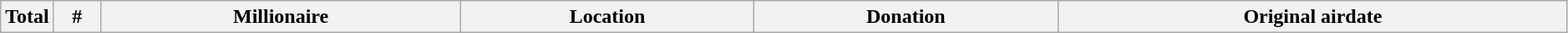<table class="wikitable plainrowheaders" width="99%">
<tr>
<th width=30>Total</th>
<th width=30>#</th>
<th>Millionaire</th>
<th>Location</th>
<th>Donation</th>
<th>Original airdate<br>





</th>
</tr>
</table>
